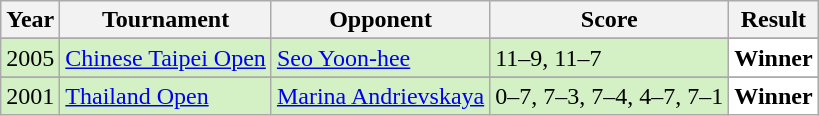<table class="wikitable">
<tr>
<th>Year</th>
<th>Tournament</th>
<th>Opponent</th>
<th>Score</th>
<th>Result</th>
</tr>
<tr>
</tr>
<tr style="background:#D4F1C5">
<td align="center">2005</td>
<td align="left"><a href='#'>Chinese Taipei Open</a></td>
<td align="left"> <a href='#'>Seo Yoon-hee</a></td>
<td align="left">11–9, 11–7</td>
<td style="text-align:left; background:white"> <strong>Winner</strong></td>
</tr>
<tr>
</tr>
<tr style="background:#D4F1C5">
<td align="center">2001</td>
<td align="left"><a href='#'>Thailand Open</a></td>
<td align="left"> <a href='#'>Marina Andrievskaya</a></td>
<td align="left">0–7, 7–3, 7–4, 4–7, 7–1</td>
<td style="text-align:left; background:white"> <strong>Winner</strong></td>
</tr>
</table>
